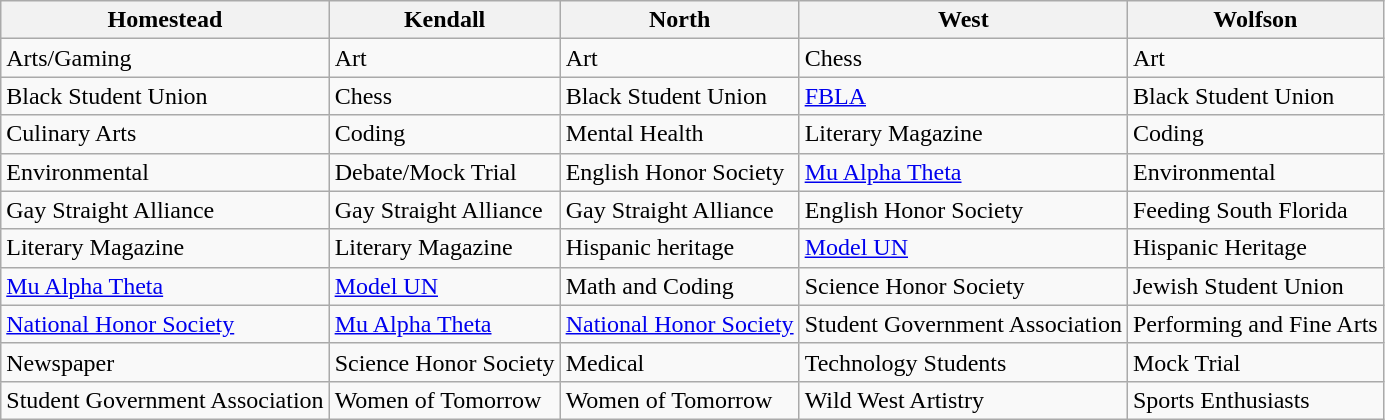<table class="wikitable">
<tr>
<th>Homestead</th>
<th>Kendall</th>
<th>North</th>
<th>West</th>
<th>Wolfson</th>
</tr>
<tr>
<td>Arts/Gaming</td>
<td>Art</td>
<td>Art</td>
<td>Chess</td>
<td>Art</td>
</tr>
<tr>
<td>Black Student Union</td>
<td>Chess</td>
<td>Black Student Union</td>
<td><a href='#'>FBLA</a></td>
<td>Black Student Union</td>
</tr>
<tr>
<td>Culinary Arts</td>
<td>Coding</td>
<td>Mental Health</td>
<td>Literary Magazine</td>
<td>Coding</td>
</tr>
<tr>
<td>Environmental</td>
<td>Debate/Mock Trial</td>
<td>English Honor Society</td>
<td><a href='#'>Mu Alpha Theta</a></td>
<td>Environmental</td>
</tr>
<tr>
<td>Gay Straight Alliance</td>
<td>Gay Straight Alliance</td>
<td>Gay Straight Alliance</td>
<td>English Honor Society</td>
<td>Feeding South Florida</td>
</tr>
<tr>
<td>Literary Magazine</td>
<td>Literary Magazine</td>
<td>Hispanic heritage</td>
<td><a href='#'>Model UN</a></td>
<td>Hispanic Heritage</td>
</tr>
<tr>
<td><a href='#'>Mu Alpha Theta</a></td>
<td><a href='#'>Model UN</a></td>
<td>Math and Coding</td>
<td>Science Honor Society</td>
<td>Jewish Student Union</td>
</tr>
<tr>
<td><a href='#'>National Honor Society</a></td>
<td><a href='#'>Mu Alpha Theta</a></td>
<td><a href='#'>National Honor Society</a></td>
<td>Student Government Association</td>
<td>Performing and Fine Arts</td>
</tr>
<tr>
<td>Newspaper</td>
<td>Science Honor Society</td>
<td>Medical</td>
<td>Technology Students</td>
<td>Mock Trial</td>
</tr>
<tr>
<td>Student Government Association</td>
<td>Women of Tomorrow</td>
<td>Women of Tomorrow</td>
<td>Wild West Artistry</td>
<td>Sports Enthusiasts</td>
</tr>
</table>
